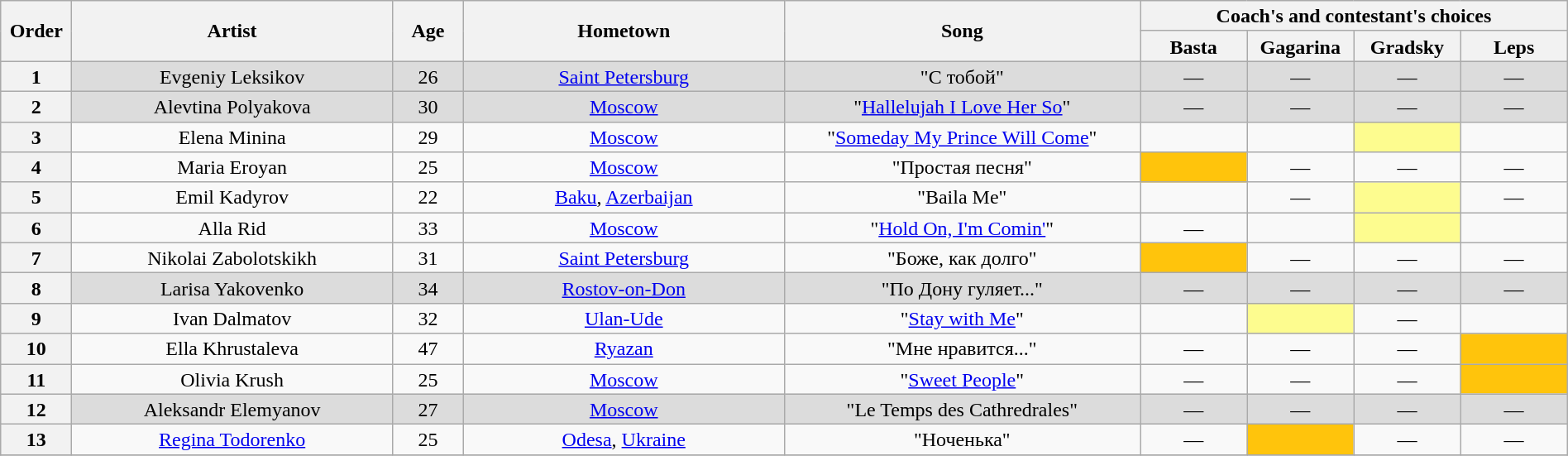<table class="wikitable" style="text-align:center; line-height:17px; width:100%;">
<tr>
<th scope="col" rowspan="2" style="width:04%;">Order</th>
<th scope="col" rowspan="2" style="width:18%;">Artist</th>
<th scope="col" rowspan="2" style="width:04%;">Age</th>
<th scope="col" rowspan="2" style="width:18%;">Hometown</th>
<th scope="col" rowspan="2" style="width:20%;">Song</th>
<th scope="col" colspan="4" style="width:24%;">Coach's and contestant's choices</th>
</tr>
<tr>
<th style="width:06%;">Basta</th>
<th style="width:06%;">Gagarina</th>
<th style="width:06%;">Gradsky</th>
<th style="width:06%;">Leps</th>
</tr>
<tr style="background:#DCDCDC;">
<th>1</th>
<td>Evgeniy Leksikov</td>
<td>26</td>
<td><a href='#'>Saint Petersburg</a></td>
<td>"С тобой"</td>
<td>—</td>
<td>—</td>
<td>—</td>
<td>—</td>
</tr>
<tr style="background:#DCDCDC;">
<th>2</th>
<td>Alevtina Polyakova</td>
<td>30</td>
<td><a href='#'>Moscow</a></td>
<td>"<a href='#'>Hallelujah I Love Her So</a>"</td>
<td>—</td>
<td>—</td>
<td>—</td>
<td>—</td>
</tr>
<tr>
<th>3</th>
<td>Elena Minina</td>
<td>29</td>
<td><a href='#'>Moscow</a></td>
<td>"<a href='#'>Someday My Prince Will Come</a>"</td>
<td><strong></strong></td>
<td><strong></strong></td>
<td style="background:#fdfc8f;"><strong></strong></td>
<td><strong></strong></td>
</tr>
<tr>
<th>4</th>
<td>Maria Eroyan</td>
<td>25</td>
<td><a href='#'>Moscow</a></td>
<td>"Простая песня"</td>
<td style="background:#FFC40C;"><strong></strong></td>
<td>—</td>
<td>—</td>
<td>—</td>
</tr>
<tr>
<th>5</th>
<td>Emil Kadyrov</td>
<td>22</td>
<td><a href='#'>Baku</a>, <a href='#'>Azerbaijan</a></td>
<td>"Baila Me"</td>
<td><strong></strong></td>
<td>—</td>
<td style="background:#fdfc8f;"><strong></strong></td>
<td>—</td>
</tr>
<tr>
<th>6</th>
<td>Alla Rid</td>
<td>33</td>
<td><a href='#'>Moscow</a></td>
<td>"<a href='#'>Hold On, I'm Comin'</a>"</td>
<td>—</td>
<td><strong></strong></td>
<td style="background:#fdfc8f;"><strong></strong></td>
<td><strong></strong></td>
</tr>
<tr>
<th>7</th>
<td>Nikolai Zabolotskikh</td>
<td>31</td>
<td><a href='#'>Saint Petersburg</a></td>
<td>"Боже, как долго"</td>
<td style="background:#FFC40C;"><strong></strong></td>
<td>—</td>
<td>—</td>
<td>—</td>
</tr>
<tr style="background:#DCDCDC;">
<th>8</th>
<td>Larisa Yakovenko</td>
<td>34</td>
<td><a href='#'>Rostov-on-Don</a></td>
<td>"По Дону гуляет..."</td>
<td>—</td>
<td>—</td>
<td>—</td>
<td>—</td>
</tr>
<tr>
<th>9</th>
<td>Ivan Dalmatov</td>
<td>32</td>
<td><a href='#'>Ulan-Ude</a></td>
<td>"<a href='#'>Stay with Me</a>"</td>
<td><strong></strong></td>
<td style="background:#fdfc8f;"><strong></strong></td>
<td>—</td>
<td><strong></strong></td>
</tr>
<tr>
<th>10</th>
<td>Ella Khrustaleva</td>
<td>47</td>
<td><a href='#'>Ryazan</a></td>
<td>"Мне нравится..."</td>
<td>—</td>
<td>—</td>
<td>—</td>
<td style="background:#FFC40C;"><strong></strong></td>
</tr>
<tr>
<th>11</th>
<td>Olivia Krush</td>
<td>25</td>
<td><a href='#'>Moscow</a></td>
<td>"<a href='#'>Sweet People</a>"</td>
<td>—</td>
<td>—</td>
<td>—</td>
<td style="background:#FFC40C;"><strong></strong></td>
</tr>
<tr style="background:#DCDCDC;">
<th>12</th>
<td>Aleksandr Elemyanov</td>
<td>27</td>
<td><a href='#'>Moscow</a></td>
<td>"Le Temps des Cathredrales"</td>
<td>—</td>
<td>—</td>
<td>—</td>
<td>—</td>
</tr>
<tr>
<th>13</th>
<td><a href='#'>Regina Todorenko</a></td>
<td>25</td>
<td><a href='#'>Odesa</a>, <a href='#'>Ukraine</a></td>
<td>"Ноченька"</td>
<td>—</td>
<td style="background:#FFC40C;"><strong></strong></td>
<td>—</td>
<td>—</td>
</tr>
<tr>
</tr>
</table>
